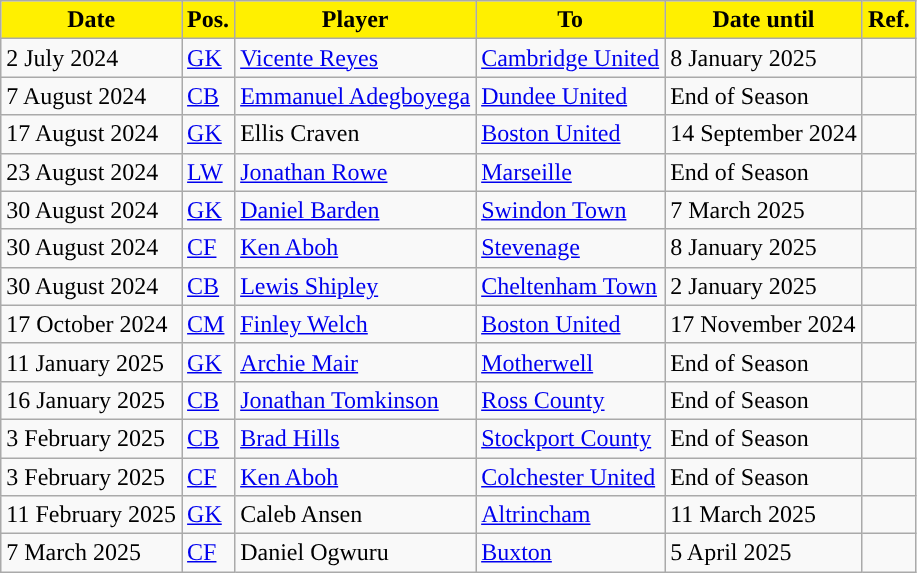<table class="wikitable plainrowheaders sortable">
<tr>
<th style="background:#fff000;color:#000000;">Date</th>
<th style="background:#fff000;color:#000000;">Pos.</th>
<th style="background:#fff000;color:#000000;">Player</th>
<th style="background:#fff000;color:#000000;">To</th>
<th style="background:#fff000;color:#000000;">Date until</th>
<th style="background:#fff000;color:#000000;">Ref.</th>
</tr>
<tr>
<td>2 July 2024</td>
<td><a href='#'>GK</a></td>
<td> <a href='#'>Vicente Reyes</a></td>
<td> <a href='#'>Cambridge United</a></td>
<td>8 January 2025</td>
<td></td>
</tr>
<tr>
<td>7 August 2024</td>
<td><a href='#'>CB</a></td>
<td> <a href='#'>Emmanuel Adegboyega</a></td>
<td> <a href='#'>Dundee United</a></td>
<td>End of Season</td>
<td></td>
</tr>
<tr>
<td>17 August 2024</td>
<td><a href='#'>GK</a></td>
<td> Ellis Craven</td>
<td> <a href='#'>Boston United</a></td>
<td>14 September 2024</td>
<td></td>
</tr>
<tr>
<td>23 August 2024</td>
<td><a href='#'>LW</a></td>
<td> <a href='#'>Jonathan Rowe</a></td>
<td> <a href='#'>Marseille</a></td>
<td>End of Season</td>
<td></td>
</tr>
<tr>
<td>30 August 2024</td>
<td><a href='#'>GK</a></td>
<td> <a href='#'>Daniel Barden</a></td>
<td> <a href='#'>Swindon Town</a></td>
<td>7 March 2025</td>
<td></td>
</tr>
<tr>
<td>30 August 2024</td>
<td><a href='#'>CF</a></td>
<td> <a href='#'>Ken Aboh</a></td>
<td> <a href='#'>Stevenage</a></td>
<td>8 January 2025</td>
<td></td>
</tr>
<tr>
<td>30 August 2024</td>
<td><a href='#'>CB</a></td>
<td> <a href='#'>Lewis Shipley</a></td>
<td> <a href='#'>Cheltenham Town</a></td>
<td>2 January 2025</td>
<td></td>
</tr>
<tr>
<td>17 October 2024</td>
<td><a href='#'>CM</a></td>
<td> <a href='#'>Finley Welch</a></td>
<td> <a href='#'>Boston United</a></td>
<td>17 November 2024</td>
<td></td>
</tr>
<tr>
<td>11 January 2025</td>
<td><a href='#'>GK</a></td>
<td> <a href='#'>Archie Mair</a></td>
<td> <a href='#'>Motherwell</a></td>
<td>End of Season</td>
<td></td>
</tr>
<tr>
<td>16 January 2025</td>
<td><a href='#'>CB</a></td>
<td> <a href='#'>Jonathan Tomkinson</a></td>
<td> <a href='#'>Ross County</a></td>
<td>End of Season</td>
<td></td>
</tr>
<tr>
<td>3 February 2025</td>
<td><a href='#'>CB</a></td>
<td> <a href='#'>Brad Hills</a></td>
<td> <a href='#'>Stockport County</a></td>
<td>End of Season</td>
<td></td>
</tr>
<tr>
<td>3 February 2025</td>
<td><a href='#'>CF</a></td>
<td> <a href='#'>Ken Aboh</a></td>
<td> <a href='#'>Colchester United</a></td>
<td>End of Season</td>
<td></td>
</tr>
<tr>
<td>11 February 2025</td>
<td><a href='#'>GK</a></td>
<td> Caleb Ansen</td>
<td> <a href='#'>Altrincham</a></td>
<td>11 March 2025</td>
<td></td>
</tr>
<tr>
<td>7 March 2025</td>
<td><a href='#'>CF</a></td>
<td> Daniel Ogwuru</td>
<td> <a href='#'>Buxton</a></td>
<td>5 April 2025</td>
<td></td>
</tr>
</table>
